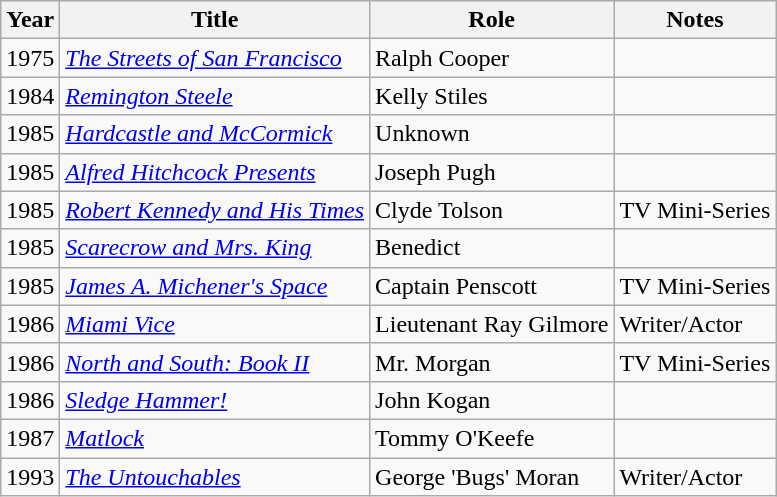<table class="wikitable sortable">
<tr>
<th>Year</th>
<th>Title</th>
<th>Role</th>
<th>Notes</th>
</tr>
<tr>
<td>1975</td>
<td><em><a href='#'>The Streets of San Francisco</a></em></td>
<td>Ralph Cooper</td>
<td></td>
</tr>
<tr>
<td>1984</td>
<td><em><a href='#'>Remington Steele</a></em></td>
<td>Kelly Stiles</td>
<td></td>
</tr>
<tr>
<td>1985</td>
<td><em><a href='#'>Hardcastle and McCormick</a></em></td>
<td>Unknown</td>
<td></td>
</tr>
<tr>
<td>1985</td>
<td><em><a href='#'>Alfred Hitchcock Presents</a></em></td>
<td>Joseph Pugh</td>
<td></td>
</tr>
<tr>
<td>1985</td>
<td><em><a href='#'>Robert Kennedy and His Times</a></em></td>
<td>Clyde Tolson</td>
<td>TV Mini-Series</td>
</tr>
<tr>
<td>1985</td>
<td><em><a href='#'>Scarecrow and Mrs. King</a></em></td>
<td>Benedict</td>
<td></td>
</tr>
<tr>
<td>1985</td>
<td><em><a href='#'>James A. Michener's Space</a></em></td>
<td>Captain Penscott</td>
<td>TV Mini-Series</td>
</tr>
<tr>
<td>1986</td>
<td><em><a href='#'>Miami Vice</a></em></td>
<td>Lieutenant Ray Gilmore</td>
<td>Writer/Actor</td>
</tr>
<tr>
<td>1986</td>
<td><em><a href='#'>North and South: Book II</a></em></td>
<td>Mr. Morgan</td>
<td>TV Mini-Series</td>
</tr>
<tr>
<td>1986</td>
<td><em><a href='#'>Sledge Hammer!</a></em></td>
<td>John Kogan</td>
<td></td>
</tr>
<tr>
<td>1987</td>
<td><em><a href='#'>Matlock</a></em></td>
<td>Tommy O'Keefe</td>
<td></td>
</tr>
<tr>
<td>1993</td>
<td><em><a href='#'>The Untouchables</a></em></td>
<td>George 'Bugs' Moran</td>
<td>Writer/Actor</td>
</tr>
</table>
